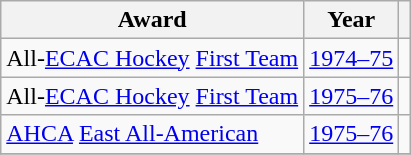<table class="wikitable">
<tr>
<th>Award</th>
<th>Year</th>
<th></th>
</tr>
<tr>
<td>All-<a href='#'>ECAC Hockey</a> <a href='#'>First Team</a></td>
<td><a href='#'>1974–75</a></td>
<td></td>
</tr>
<tr>
<td>All-<a href='#'>ECAC Hockey</a> <a href='#'>First Team</a></td>
<td><a href='#'>1975–76</a></td>
<td></td>
</tr>
<tr>
<td><a href='#'>AHCA</a> <a href='#'>East All-American</a></td>
<td><a href='#'>1975–76</a></td>
<td></td>
</tr>
<tr>
</tr>
</table>
